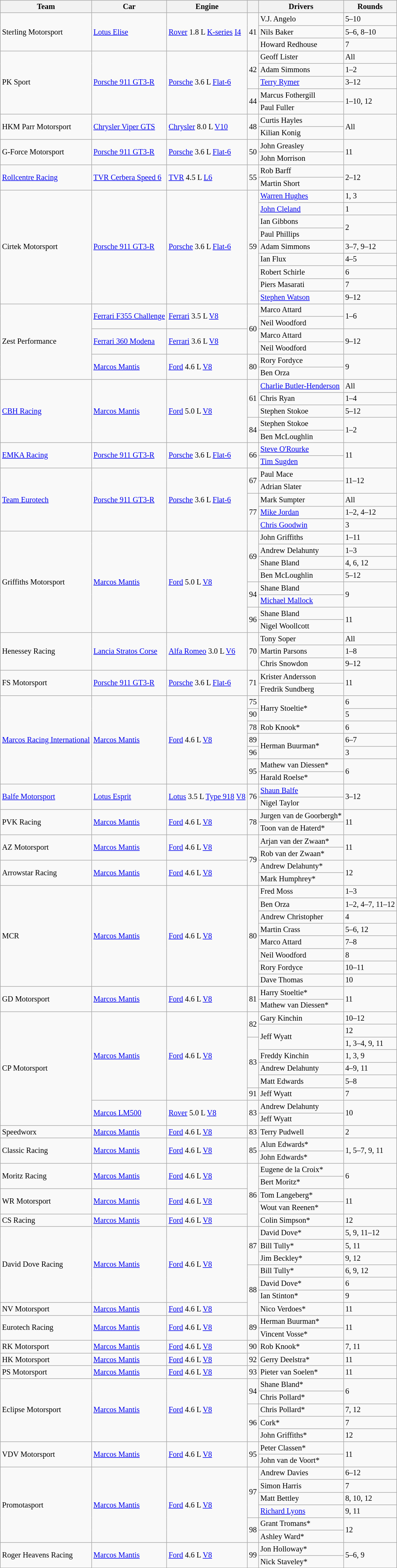<table class="wikitable" style="font-size: 85%">
<tr>
<th>Team</th>
<th>Car</th>
<th>Engine</th>
<th></th>
<th>Drivers</th>
<th>Rounds</th>
</tr>
<tr>
<td rowspan=3> Sterling Motorsport</td>
<td rowspan=3><a href='#'>Lotus Elise</a></td>
<td rowspan=3><a href='#'>Rover</a> 1.8 L <a href='#'>K-series</a> <a href='#'>I4</a></td>
<td rowspan=3 align="center">41</td>
<td> V.J. Angelo</td>
<td>5–10</td>
</tr>
<tr>
<td> Nils Baker</td>
<td>5–6, 8–10</td>
</tr>
<tr>
<td> Howard Redhouse</td>
<td>7</td>
</tr>
<tr>
<td rowspan=5> PK Sport</td>
<td rowspan=5><a href='#'>Porsche 911 GT3-R</a></td>
<td rowspan=5><a href='#'>Porsche</a> 3.6 L <a href='#'>Flat-6</a></td>
<td rowspan=3 align="center">42</td>
<td> Geoff Lister</td>
<td>All</td>
</tr>
<tr>
<td> Adam Simmons</td>
<td>1–2</td>
</tr>
<tr>
<td> <a href='#'>Terry Rymer</a></td>
<td>3–12</td>
</tr>
<tr>
<td rowspan=2 align="center">44</td>
<td> Marcus Fothergill</td>
<td rowspan=2>1–10, 12</td>
</tr>
<tr>
<td> Paul Fuller</td>
</tr>
<tr>
<td rowspan=2> HKM Parr Motorsport</td>
<td rowspan=2><a href='#'>Chrysler Viper GTS</a></td>
<td rowspan=2><a href='#'>Chrysler</a> 8.0 L <a href='#'>V10</a></td>
<td rowspan=2 align="center">48</td>
<td> Curtis Hayles</td>
<td rowspan=2>All</td>
</tr>
<tr>
<td> Kilian Konig</td>
</tr>
<tr>
<td rowspan=2> G-Force Motorsport</td>
<td rowspan=2><a href='#'>Porsche 911 GT3-R</a></td>
<td rowspan=2><a href='#'>Porsche</a> 3.6 L <a href='#'>Flat-6</a></td>
<td rowspan=2 align="center">50</td>
<td> John Greasley</td>
<td rowspan=2>11</td>
</tr>
<tr>
<td> John Morrison</td>
</tr>
<tr>
<td rowspan=2> <a href='#'>Rollcentre Racing</a></td>
<td rowspan=2><a href='#'>TVR Cerbera Speed 6</a></td>
<td rowspan=2><a href='#'>TVR</a> 4.5 L <a href='#'>L6</a></td>
<td rowspan=2 align="center">55</td>
<td> Rob Barff</td>
<td rowspan=2>2–12</td>
</tr>
<tr>
<td> Martin Short</td>
</tr>
<tr>
<td rowspan=9> Cirtek Motorsport</td>
<td rowspan=9><a href='#'>Porsche 911 GT3-R</a></td>
<td rowspan=9><a href='#'>Porsche</a> 3.6 L <a href='#'>Flat-6</a></td>
<td rowspan=9 align="center">59</td>
<td> <a href='#'>Warren Hughes</a></td>
<td>1, 3</td>
</tr>
<tr>
<td> <a href='#'>John Cleland</a></td>
<td>1</td>
</tr>
<tr>
<td> Ian Gibbons</td>
<td rowspan=2>2</td>
</tr>
<tr>
<td> Paul Phillips</td>
</tr>
<tr>
<td> Adam Simmons</td>
<td>3–7, 9–12</td>
</tr>
<tr>
<td> Ian Flux</td>
<td>4–5</td>
</tr>
<tr>
<td> Robert Schirle</td>
<td>6</td>
</tr>
<tr>
<td> Piers Masarati</td>
<td>7</td>
</tr>
<tr>
<td> <a href='#'>Stephen Watson</a></td>
<td>9–12</td>
</tr>
<tr>
<td rowspan=6> Zest Performance</td>
<td rowspan=2><a href='#'>Ferrari F355 Challenge</a></td>
<td rowspan=2><a href='#'>Ferrari</a> 3.5 L <a href='#'>V8</a></td>
<td rowspan=4 align="center">60</td>
<td> Marco Attard</td>
<td rowspan=2>1–6</td>
</tr>
<tr>
<td> Neil Woodford</td>
</tr>
<tr>
<td rowspan=2><a href='#'>Ferrari 360 Modena</a></td>
<td rowspan=2><a href='#'>Ferrari</a> 3.6 L <a href='#'>V8</a></td>
<td> Marco Attard</td>
<td rowspan=2>9–12</td>
</tr>
<tr>
<td> Neil Woodford</td>
</tr>
<tr>
<td rowspan=2><a href='#'>Marcos Mantis</a></td>
<td rowspan=2><a href='#'>Ford</a> 4.6 L <a href='#'>V8</a></td>
<td rowspan=2 align="center">80</td>
<td> Rory Fordyce</td>
<td rowspan=2>9</td>
</tr>
<tr>
<td> Ben Orza</td>
</tr>
<tr>
<td rowspan=5> <a href='#'>CBH Racing</a></td>
<td rowspan=5><a href='#'>Marcos Mantis</a></td>
<td rowspan=5><a href='#'>Ford</a> 5.0 L <a href='#'>V8</a></td>
<td rowspan=3 align="center">61</td>
<td> <a href='#'>Charlie Butler-Henderson</a></td>
<td>All</td>
</tr>
<tr>
<td> Chris Ryan</td>
<td>1–4</td>
</tr>
<tr>
<td> Stephen Stokoe</td>
<td>5–12</td>
</tr>
<tr>
<td rowspan=2 align="center">84</td>
<td> Stephen Stokoe</td>
<td rowspan=2>1–2</td>
</tr>
<tr>
<td> Ben McLoughlin</td>
</tr>
<tr>
<td rowspan=2> <a href='#'>EMKA Racing</a></td>
<td rowspan=2><a href='#'>Porsche 911 GT3-R</a></td>
<td rowspan=2><a href='#'>Porsche</a> 3.6 L <a href='#'>Flat-6</a></td>
<td rowspan=2 align="center">66</td>
<td> <a href='#'>Steve O'Rourke</a></td>
<td rowspan=2>11</td>
</tr>
<tr>
<td> <a href='#'>Tim Sugden</a></td>
</tr>
<tr>
<td rowspan=5> <a href='#'>Team Eurotech</a></td>
<td rowspan=5><a href='#'>Porsche 911 GT3-R</a></td>
<td rowspan=5><a href='#'>Porsche</a> 3.6 L <a href='#'>Flat-6</a></td>
<td rowspan=2 align="center">67</td>
<td> Paul Mace</td>
<td rowspan=2>11–12</td>
</tr>
<tr>
<td> Adrian Slater</td>
</tr>
<tr>
<td rowspan=3 align="center">77</td>
<td> Mark Sumpter</td>
<td>All</td>
</tr>
<tr>
<td> <a href='#'>Mike Jordan</a></td>
<td>1–2, 4–12</td>
</tr>
<tr>
<td> <a href='#'>Chris Goodwin</a></td>
<td>3</td>
</tr>
<tr>
<td rowspan=8> Griffiths Motorsport</td>
<td rowspan=8><a href='#'>Marcos Mantis</a></td>
<td rowspan=8><a href='#'>Ford</a> 5.0 L <a href='#'>V8</a></td>
<td rowspan=4 align="center">69</td>
<td> John Griffiths</td>
<td>1–11</td>
</tr>
<tr>
<td> Andrew Delahunty</td>
<td>1–3</td>
</tr>
<tr>
<td> Shane Bland</td>
<td>4, 6, 12</td>
</tr>
<tr>
<td> Ben McLoughlin</td>
<td>5–12</td>
</tr>
<tr>
<td rowspan=2 align="center">94</td>
<td> Shane Bland</td>
<td rowspan=2>9</td>
</tr>
<tr>
<td> <a href='#'>Michael Mallock</a></td>
</tr>
<tr>
<td rowspan=2 align="center">96</td>
<td> Shane Bland</td>
<td rowspan=2>11</td>
</tr>
<tr>
<td> Nigel Woollcott</td>
</tr>
<tr>
<td rowspan=3> Henessey Racing</td>
<td rowspan=3><a href='#'>Lancia Stratos Corse</a></td>
<td rowspan=3><a href='#'>Alfa Romeo</a> 3.0 L <a href='#'>V6</a></td>
<td rowspan=3 align="center">70</td>
<td> Tony Soper</td>
<td>All</td>
</tr>
<tr>
<td> Martin Parsons</td>
<td>1–8</td>
</tr>
<tr>
<td> Chris Snowdon</td>
<td>9–12</td>
</tr>
<tr>
<td rowspan=2> FS Motorsport</td>
<td rowspan=2><a href='#'>Porsche 911 GT3-R</a></td>
<td rowspan=2><a href='#'>Porsche</a> 3.6 L <a href='#'>Flat-6</a></td>
<td rowspan=2 align="center">71</td>
<td> Krister Andersson</td>
<td rowspan=2>11</td>
</tr>
<tr>
<td> Fredrik Sundberg</td>
</tr>
<tr>
<td rowspan=7> <a href='#'>Marcos Racing International</a></td>
<td rowspan=7><a href='#'>Marcos Mantis</a></td>
<td rowspan=7><a href='#'>Ford</a> 4.6 L <a href='#'>V8</a></td>
<td align="center">75</td>
<td rowspan=2> Harry Stoeltie*</td>
<td>6</td>
</tr>
<tr>
<td align="center">90</td>
<td>5</td>
</tr>
<tr>
<td align="center">78</td>
<td> Rob Knook*</td>
<td>6</td>
</tr>
<tr>
<td align="center">89</td>
<td rowspan=2> Herman Buurman*</td>
<td>6–7</td>
</tr>
<tr>
<td align="center">96</td>
<td>3</td>
</tr>
<tr>
<td rowspan=2 align="center">95</td>
<td> Mathew van Diessen*</td>
<td rowspan=2>6</td>
</tr>
<tr>
<td> Harald Roelse*</td>
</tr>
<tr>
<td rowspan=2> <a href='#'>Balfe Motorsport</a></td>
<td rowspan=2><a href='#'>Lotus Esprit</a></td>
<td rowspan=2><a href='#'>Lotus</a> 3.5 L <a href='#'>Type 918</a> <a href='#'>V8</a></td>
<td rowspan=2 align="center">76</td>
<td> <a href='#'>Shaun Balfe</a></td>
<td rowspan=2>3–12</td>
</tr>
<tr>
<td> Nigel Taylor</td>
</tr>
<tr>
<td rowspan=2> PVK Racing</td>
<td rowspan=2><a href='#'>Marcos Mantis</a></td>
<td rowspan=2><a href='#'>Ford</a> 4.6 L <a href='#'>V8</a></td>
<td rowspan=2 align="center">78</td>
<td> Jurgen van de Goorbergh*</td>
<td rowspan=2>11</td>
</tr>
<tr>
<td> Toon van de Haterd*</td>
</tr>
<tr>
<td rowspan=2> AZ Motorsport</td>
<td rowspan=2><a href='#'>Marcos Mantis</a></td>
<td rowspan=2><a href='#'>Ford</a> 4.6 L <a href='#'>V8</a></td>
<td rowspan=4 align="center">79</td>
<td> Arjan van der Zwaan*</td>
<td rowspan=2>11</td>
</tr>
<tr>
<td> Rob van der Zwaan*</td>
</tr>
<tr>
<td rowspan=2> Arrowstar Racing</td>
<td rowspan=2><a href='#'>Marcos Mantis</a></td>
<td rowspan=2><a href='#'>Ford</a> 4.6 L <a href='#'>V8</a></td>
<td> Andrew Delahunty*</td>
<td rowspan=2>12</td>
</tr>
<tr>
<td> Mark Humphrey*</td>
</tr>
<tr>
<td rowspan=8> MCR</td>
<td rowspan=8><a href='#'>Marcos Mantis</a></td>
<td rowspan=8><a href='#'>Ford</a> 4.6 L <a href='#'>V8</a></td>
<td rowspan=8 align="center">80</td>
<td> Fred Moss</td>
<td>1–3</td>
</tr>
<tr>
<td> Ben Orza</td>
<td>1–2, 4–7, 11–12</td>
</tr>
<tr>
<td> Andrew Christopher</td>
<td>4</td>
</tr>
<tr>
<td> Martin Crass</td>
<td>5–6, 12</td>
</tr>
<tr>
<td> Marco Attard</td>
<td>7–8</td>
</tr>
<tr>
<td> Neil Woodford</td>
<td>8</td>
</tr>
<tr>
<td> Rory Fordyce</td>
<td>10–11</td>
</tr>
<tr>
<td> Dave Thomas</td>
<td>10</td>
</tr>
<tr>
<td rowspan=2> GD Motorsport</td>
<td rowspan=2><a href='#'>Marcos Mantis</a></td>
<td rowspan=2><a href='#'>Ford</a> 4.6 L <a href='#'>V8</a></td>
<td rowspan=2 align="center">81</td>
<td> Harry Stoeltie*</td>
<td rowspan=2>11</td>
</tr>
<tr>
<td> Mathew van Diessen*</td>
</tr>
<tr>
<td rowspan=9> CP Motorsport</td>
<td rowspan=7><a href='#'>Marcos Mantis</a></td>
<td rowspan=7><a href='#'>Ford</a> 4.6 L <a href='#'>V8</a></td>
<td rowspan=2 align="center">82</td>
<td> Gary Kinchin</td>
<td>10–12</td>
</tr>
<tr>
<td rowspan=2> Jeff Wyatt</td>
<td>12</td>
</tr>
<tr>
<td rowspan=4 align="center">83</td>
<td>1, 3–4, 9, 11</td>
</tr>
<tr>
<td> Freddy Kinchin</td>
<td>1, 3, 9</td>
</tr>
<tr>
<td> Andrew Delahunty</td>
<td>4–9, 11</td>
</tr>
<tr>
<td> Matt Edwards</td>
<td>5–8</td>
</tr>
<tr>
<td align="center">91</td>
<td> Jeff Wyatt</td>
<td>7</td>
</tr>
<tr>
<td rowspan=2><a href='#'>Marcos LM500</a></td>
<td rowspan=2><a href='#'>Rover</a> 5.0 L <a href='#'>V8</a></td>
<td rowspan=2 align="center">83</td>
<td> Andrew Delahunty</td>
<td rowspan=2>10</td>
</tr>
<tr>
<td> Jeff Wyatt</td>
</tr>
<tr>
<td> Speedworx</td>
<td><a href='#'>Marcos Mantis</a></td>
<td><a href='#'>Ford</a> 4.6 L <a href='#'>V8</a></td>
<td align="center">83</td>
<td> Terry Pudwell</td>
<td>2</td>
</tr>
<tr>
<td rowspan=2> Classic Racing</td>
<td rowspan=2><a href='#'>Marcos Mantis</a></td>
<td rowspan=2><a href='#'>Ford</a> 4.6 L <a href='#'>V8</a></td>
<td rowspan=2 align="center">85</td>
<td> Alun Edwards*</td>
<td rowspan=2>1, 5–7, 9, 11</td>
</tr>
<tr>
<td> John Edwards*</td>
</tr>
<tr>
<td rowspan=2> Moritz Racing</td>
<td rowspan=2><a href='#'>Marcos Mantis</a></td>
<td rowspan=2><a href='#'>Ford</a> 4.6 L <a href='#'>V8</a></td>
<td rowspan=5 align="center">86</td>
<td> Eugene de la Croix*</td>
<td rowspan=2>6</td>
</tr>
<tr>
<td> Bert Moritz*</td>
</tr>
<tr>
<td rowspan=2> WR Motorsport</td>
<td rowspan=2><a href='#'>Marcos Mantis</a></td>
<td rowspan=2><a href='#'>Ford</a> 4.6 L <a href='#'>V8</a></td>
<td> Tom Langeberg*</td>
<td rowspan=2>11</td>
</tr>
<tr>
<td> Wout van Reenen*</td>
</tr>
<tr>
<td> CS Racing</td>
<td><a href='#'>Marcos Mantis</a></td>
<td><a href='#'>Ford</a> 4.6 L <a href='#'>V8</a></td>
<td> Colin Simpson*</td>
<td>12</td>
</tr>
<tr>
<td rowspan=6> David Dove Racing</td>
<td rowspan=6><a href='#'>Marcos Mantis</a></td>
<td rowspan=6><a href='#'>Ford</a> 4.6 L <a href='#'>V8</a></td>
<td rowspan=3 align="center">87</td>
<td> David Dove*</td>
<td>5, 9, 11–12</td>
</tr>
<tr>
<td> Bill Tully*</td>
<td>5, 11</td>
</tr>
<tr>
<td> Jim Beckley*</td>
<td>9, 12</td>
</tr>
<tr>
<td rowspan=4 align="center">88</td>
<td> Bill Tully*</td>
<td>6, 9, 12</td>
</tr>
<tr>
<td> David Dove*</td>
<td>6</td>
</tr>
<tr>
<td> Ian Stinton*</td>
<td>9</td>
</tr>
<tr>
<td> NV Motorsport</td>
<td><a href='#'>Marcos Mantis</a></td>
<td><a href='#'>Ford</a> 4.6 L <a href='#'>V8</a></td>
<td> Nico Verdoes*</td>
<td>11</td>
</tr>
<tr>
<td rowspan=2> Eurotech Racing</td>
<td rowspan=2><a href='#'>Marcos Mantis</a></td>
<td rowspan=2><a href='#'>Ford</a> 4.6 L <a href='#'>V8</a></td>
<td rowspan=2 align="center">89</td>
<td> Herman Buurman*</td>
<td rowspan=2>11</td>
</tr>
<tr>
<td> Vincent Vosse*</td>
</tr>
<tr>
<td> RK Motorsport</td>
<td><a href='#'>Marcos Mantis</a></td>
<td><a href='#'>Ford</a> 4.6 L <a href='#'>V8</a></td>
<td align="center">90</td>
<td> Rob Knook*</td>
<td>7, 11</td>
</tr>
<tr>
<td> HK Motorsport</td>
<td><a href='#'>Marcos Mantis</a></td>
<td><a href='#'>Ford</a> 4.6 L <a href='#'>V8</a></td>
<td align="center">92</td>
<td> Gerry Deelstra*</td>
<td>11</td>
</tr>
<tr>
<td> PS Motorsport</td>
<td><a href='#'>Marcos Mantis</a></td>
<td><a href='#'>Ford</a> 4.6 L <a href='#'>V8</a></td>
<td align="center">93</td>
<td> Pieter van Soelen*</td>
<td>11</td>
</tr>
<tr>
<td rowspan=5> Eclipse Motorsport</td>
<td rowspan=5><a href='#'>Marcos Mantis</a></td>
<td rowspan=5><a href='#'>Ford</a> 4.6 L <a href='#'>V8</a></td>
<td rowspan=2 align="center">94</td>
<td> Shane Bland*</td>
<td rowspan=2>6</td>
</tr>
<tr>
<td> Chris Pollard*</td>
</tr>
<tr>
<td rowspan=3 align="center">96</td>
<td> Chris Pollard*</td>
<td>7, 12</td>
</tr>
<tr>
<td> Cork*</td>
<td>7</td>
</tr>
<tr>
<td> John Griffiths*</td>
<td>12</td>
</tr>
<tr>
<td rowspan=2> VDV Motorsport</td>
<td rowspan=2><a href='#'>Marcos Mantis</a></td>
<td rowspan=2><a href='#'>Ford</a> 4.6 L <a href='#'>V8</a></td>
<td rowspan=2 align="center">95</td>
<td> Peter Classen*</td>
<td rowspan=2>11</td>
</tr>
<tr>
<td> John van de Voort*</td>
</tr>
<tr>
<td rowspan=6> Promotasport</td>
<td rowspan=6><a href='#'>Marcos Mantis</a></td>
<td rowspan=6><a href='#'>Ford</a> 4.6 L <a href='#'>V8</a></td>
<td rowspan=4 align="center">97</td>
<td> Andrew Davies</td>
<td>6–12</td>
</tr>
<tr>
<td> Simon Harris</td>
<td>7</td>
</tr>
<tr>
<td> Matt Bettley</td>
<td>8, 10, 12</td>
</tr>
<tr>
<td> <a href='#'>Richard Lyons</a></td>
<td>9, 11</td>
</tr>
<tr>
<td rowspan=2 align="center">98</td>
<td> Grant Tromans*</td>
<td rowspan=2>12</td>
</tr>
<tr>
<td> Ashley Ward*</td>
</tr>
<tr>
<td rowspan=2> Roger Heavens Racing</td>
<td rowspan=2><a href='#'>Marcos Mantis</a></td>
<td rowspan=2><a href='#'>Ford</a> 4.6 L <a href='#'>V8</a></td>
<td rowspan=2 align="center">99</td>
<td> Jon Holloway*</td>
<td rowspan=2>5–6, 9</td>
</tr>
<tr>
<td> Nick Staveley*</td>
</tr>
<tr>
</tr>
</table>
